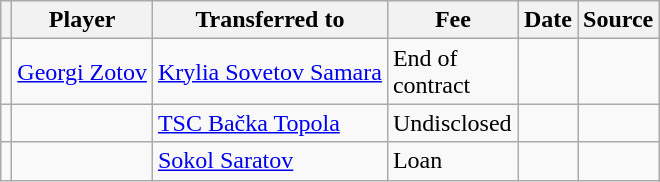<table class="wikitable plainrowheaders sortable">
<tr>
<th></th>
<th scope="col">Player</th>
<th>Transferred to</th>
<th style="width: 80px;">Fee</th>
<th scope="col">Date</th>
<th scope="col">Source</th>
</tr>
<tr>
<td align="center"></td>
<td> <a href='#'>Georgi Zotov</a></td>
<td> <a href='#'>Krylia Sovetov Samara</a></td>
<td>End of contract</td>
<td></td>
<td></td>
</tr>
<tr>
<td align="center"></td>
<td> </td>
<td> <a href='#'>TSC Bačka Topola</a></td>
<td>Undisclosed</td>
<td></td>
<td></td>
</tr>
<tr>
<td align="center"></td>
<td> </td>
<td> <a href='#'>Sokol Saratov</a></td>
<td>Loan</td>
<td></td>
<td></td>
</tr>
</table>
